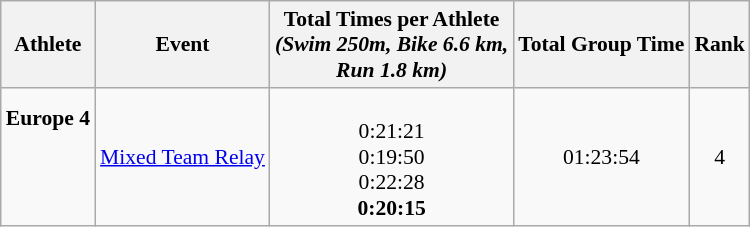<table class="wikitable" style="font-size:90%;">
<tr>
<th>Athlete</th>
<th>Event</th>
<th>Total Times per Athlete <br> <em>(Swim 250m, Bike 6.6 km, <br> Run 1.8 km)</em></th>
<th>Total Group Time</th>
<th>Rank</th>
</tr>
<tr align=center>
<td align=left><strong>Europe 4</strong><br><br><br><br></td>
<td align=left><a href='#'>Mixed Team Relay</a></td>
<td><br>0:21:21<br>0:19:50<br>0:22:28<br><strong>0:20:15</strong></td>
<td>01:23:54</td>
<td>4</td>
</tr>
</table>
